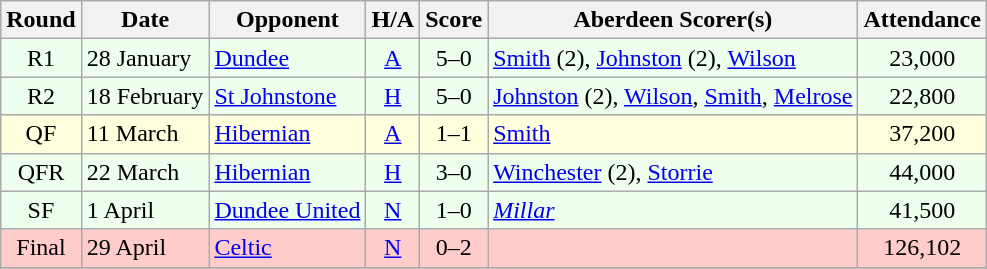<table class="wikitable" style="text-align:center">
<tr>
<th>Round</th>
<th>Date</th>
<th>Opponent</th>
<th>H/A</th>
<th>Score</th>
<th>Aberdeen Scorer(s)</th>
<th>Attendance</th>
</tr>
<tr bgcolor=#EEFFEE>
<td>R1</td>
<td align=left>28 January</td>
<td align=left><a href='#'>Dundee</a></td>
<td><a href='#'>A</a></td>
<td>5–0</td>
<td align=left><a href='#'>Smith</a> (2), <a href='#'>Johnston</a> (2), <a href='#'>Wilson</a></td>
<td>23,000</td>
</tr>
<tr bgcolor=#EEFFEE>
<td>R2</td>
<td align=left>18 February</td>
<td align=left><a href='#'>St Johnstone</a></td>
<td><a href='#'>H</a></td>
<td>5–0</td>
<td align=left><a href='#'>Johnston</a> (2), <a href='#'>Wilson</a>, <a href='#'>Smith</a>, <a href='#'>Melrose</a></td>
<td>22,800</td>
</tr>
<tr bgcolor=#FFFFDD>
<td>QF</td>
<td align=left>11 March</td>
<td align=left><a href='#'>Hibernian</a></td>
<td><a href='#'>A</a></td>
<td>1–1</td>
<td align=left><a href='#'>Smith</a></td>
<td>37,200</td>
</tr>
<tr bgcolor=#EEFFEE>
<td>QFR</td>
<td align=left>22 March</td>
<td align=left><a href='#'>Hibernian</a></td>
<td><a href='#'>H</a></td>
<td>3–0</td>
<td align=left><a href='#'>Winchester</a> (2), <a href='#'>Storrie</a></td>
<td>44,000</td>
</tr>
<tr bgcolor=#EEFFEE>
<td>SF</td>
<td align=left>1 April</td>
<td align=left><a href='#'>Dundee United</a></td>
<td><a href='#'>N</a></td>
<td>1–0</td>
<td align=left><em><a href='#'>Millar</a></em></td>
<td>41,500</td>
</tr>
<tr bgcolor=#FFCCCC>
<td>Final</td>
<td align=left>29 April</td>
<td align=left><a href='#'>Celtic</a></td>
<td><a href='#'>N</a></td>
<td>0–2</td>
<td align=left></td>
<td>126,102</td>
</tr>
<tr>
</tr>
</table>
